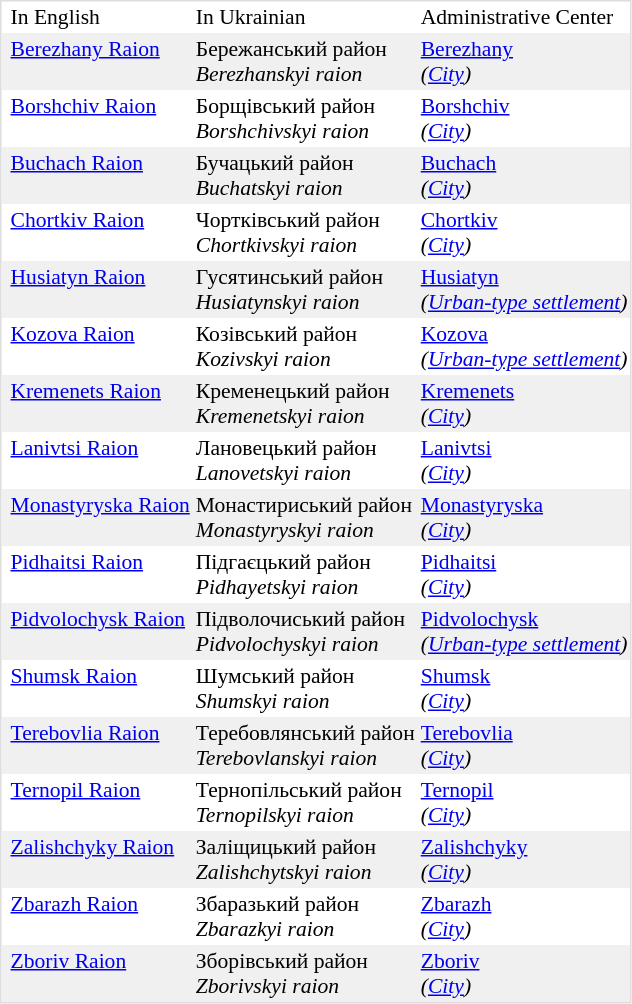<table border=0 cellspacing=0 cellpadding=2 style="text-align:left; border:1px solid #ddd; font-size:90%; " summary="Raions of the Ternopil Oblast and their capital cities">
<tr style="vertical-align:top;">
<th></th>
<th style="text-align:left; font-weight:normal;">In English</th>
<th style="text-align:left; font-weight:normal;">In Ukrainian</th>
<th style="text-align:left; font-weight:normal;">Administrative Center</th>
</tr>
<tr style="vertical-align:top; background:#f0f0f0; ">
<td></td>
<td><a href='#'>Berezhany Raion</a></td>
<td>Бережанський район <br><em>Berezhanskyi raion</em></td>
<td><a href='#'>Berezhany</a> <br><em>(<a href='#'>City</a>)</em></td>
</tr>
<tr style="vertical-align:top;">
<td></td>
<td><a href='#'>Borshchiv Raion</a></td>
<td>Борщівський район <br><em>Borshchivskyi raion</em></td>
<td><a href='#'>Borshchiv</a> <br><em>(<a href='#'>City</a>)</em></td>
</tr>
<tr style="vertical-align:top; background:#f0f0f0; ">
<td></td>
<td><a href='#'>Buchach Raion</a></td>
<td>Бучацький район <br><em>Buchatskyi raion</em></td>
<td><a href='#'>Buchach</a> <br><em>(<a href='#'>City</a>)</em></td>
</tr>
<tr style="vertical-align:top;">
<td></td>
<td><a href='#'>Chortkiv Raion</a></td>
<td>Чортківський район <br><em>Chortkivskyi raion</em></td>
<td><a href='#'>Chortkiv</a> <br><em>(<a href='#'>City</a>)</em></td>
</tr>
<tr style="vertical-align:top; background:#f0f0f0; ">
<td></td>
<td><a href='#'>Husiatyn Raion</a></td>
<td>Гусятинський район <br><em>Husiatynskyi raion</em></td>
<td><a href='#'>Husiatyn</a> <br><em>(<a href='#'>Urban-type settlement</a>)</em></td>
</tr>
<tr style="vertical-align:top;">
<td></td>
<td><a href='#'>Kozova Raion</a></td>
<td>Козівський район <br><em>Kozivskyi raion</em></td>
<td><a href='#'>Kozova</a> <br><em>(<a href='#'>Urban-type settlement</a>)</em></td>
</tr>
<tr style="vertical-align:top; background:#f0f0f0;">
<td></td>
<td><a href='#'>Kremenets Raion</a></td>
<td>Кременецький район <br><em>Kremenetskyi raion</em></td>
<td><a href='#'>Kremenets</a> <br><em>(<a href='#'>City</a>)</em></td>
</tr>
<tr style="vertical-align:top;">
<td></td>
<td><a href='#'>Lanivtsi Raion</a></td>
<td>Лановецький район <br><em>Lanovetskyi raion</em></td>
<td><a href='#'>Lanivtsi</a> <br><em>(<a href='#'>City</a>)</em></td>
</tr>
<tr style="vertical-align:top; background:#f0f0f0;">
<td></td>
<td><a href='#'>Monastyryska Raion</a></td>
<td>Монастириський район <br><em>Monastyryskyi raion</em></td>
<td><a href='#'>Monastyryska</a> <br><em>(<a href='#'>City</a>)</em></td>
</tr>
<tr style="vertical-align:top;">
<td></td>
<td><a href='#'>Pidhaitsi Raion</a></td>
<td>Підгаєцький район <br><em>Pidhayetskyi raion</em></td>
<td><a href='#'>Pidhaitsi</a> <br><em>(<a href='#'>City</a>)</em></td>
</tr>
<tr style="vertical-align:top; background:#f0f0f0;">
<td></td>
<td><a href='#'>Pidvolochysk Raion</a></td>
<td>Підволочиський район <br><em>Pidvolochyskyi raion</em></td>
<td><a href='#'>Pidvolochysk</a> <br><em>(<a href='#'>Urban-type settlement</a>)</em></td>
</tr>
<tr style="vertical-align:top;">
<td></td>
<td><a href='#'>Shumsk Raion</a></td>
<td>Шумський район <br><em>Shumskyi raion</em></td>
<td><a href='#'>Shumsk</a> <br><em>(<a href='#'>City</a>)</em></td>
</tr>
<tr style="vertical-align:top; background:#f0f0f0;">
<td></td>
<td><a href='#'>Terebovlia Raion</a></td>
<td>Теребовлянський район <br><em>Terebovlanskyi raion</em></td>
<td><a href='#'>Terebovlia</a> <br><em>(<a href='#'>City</a>)</em></td>
</tr>
<tr style="vertical-align:top;">
<td></td>
<td><a href='#'>Ternopil Raion</a></td>
<td>Тернопільський район <br><em>Ternopilskyi raion</em></td>
<td><a href='#'>Ternopil</a> <br><em>(<a href='#'>City</a>)</em></td>
</tr>
<tr style="vertical-align:top; background:#f0f0f0;">
<td></td>
<td><a href='#'>Zalishchyky Raion</a></td>
<td>Заліщицький район <br><em>Zalishchytskyi raion</em></td>
<td><a href='#'>Zalishchyky</a> <br><em>(<a href='#'>City</a>)</em></td>
</tr>
<tr style="vertical-align:top;">
<td></td>
<td><a href='#'>Zbarazh Raion</a></td>
<td>Збаразький район <br><em>Zbarazkyi raion</em></td>
<td><a href='#'>Zbarazh</a> <br><em>(<a href='#'>City</a>)</em></td>
</tr>
<tr style="vertical-align:top; background:#f0f0f0;">
<td></td>
<td><a href='#'>Zboriv Raion</a></td>
<td>Зборівський район <br><em>Zborivskyi raion</em></td>
<td><a href='#'>Zboriv</a> <br><em>(<a href='#'>City</a>)</em></td>
</tr>
</table>
